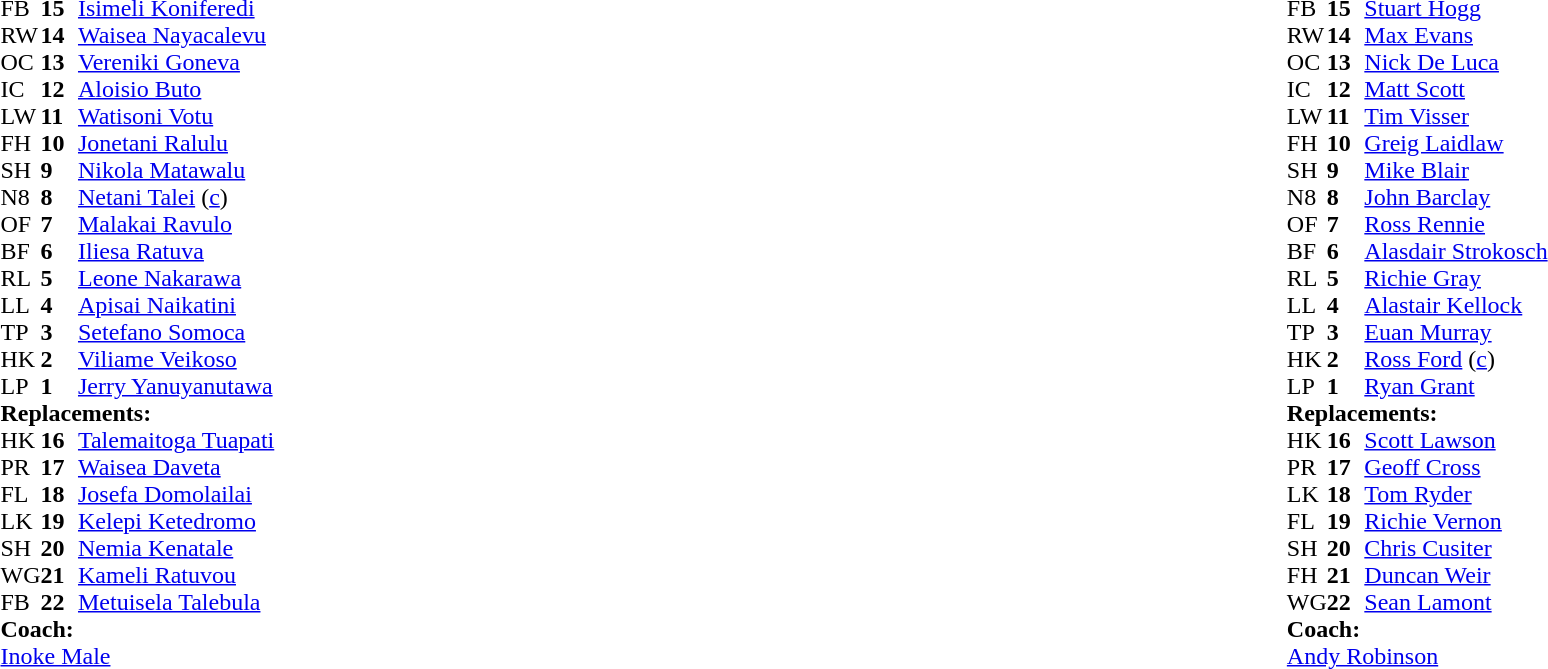<table width="100%">
<tr>
<td valign="top" width="50%"><br><table style="font-size: 100%" cellspacing="0" cellpadding="0">
<tr>
<th width="25"></th>
<th width="25"></th>
</tr>
<tr>
<td>FB</td>
<td><strong>15</strong></td>
<td><a href='#'>Isimeli Koniferedi</a></td>
<td></td>
<td></td>
</tr>
<tr>
<td>RW</td>
<td><strong>14</strong></td>
<td><a href='#'>Waisea Nayacalevu</a></td>
</tr>
<tr>
<td>OC</td>
<td><strong>13</strong></td>
<td><a href='#'>Vereniki Goneva</a></td>
</tr>
<tr>
<td>IC</td>
<td><strong>12</strong></td>
<td><a href='#'>Aloisio Buto</a></td>
<td></td>
<td></td>
</tr>
<tr>
<td>LW</td>
<td><strong>11</strong></td>
<td><a href='#'>Watisoni Votu</a></td>
</tr>
<tr>
<td>FH</td>
<td><strong>10</strong></td>
<td><a href='#'>Jonetani Ralulu</a></td>
</tr>
<tr>
<td>SH</td>
<td><strong>9</strong></td>
<td><a href='#'>Nikola Matawalu</a></td>
<td></td>
<td></td>
</tr>
<tr>
<td>N8</td>
<td><strong>8</strong></td>
<td><a href='#'>Netani Talei</a> (<a href='#'>c</a>)</td>
</tr>
<tr>
<td>OF</td>
<td><strong>7</strong></td>
<td><a href='#'>Malakai Ravulo</a></td>
<td></td>
<td></td>
</tr>
<tr>
<td>BF</td>
<td><strong>6</strong></td>
<td><a href='#'>Iliesa Ratuva</a></td>
<td></td>
<td></td>
</tr>
<tr>
<td>RL</td>
<td><strong>5</strong></td>
<td><a href='#'>Leone Nakarawa</a></td>
</tr>
<tr>
<td>LL</td>
<td><strong>4</strong></td>
<td><a href='#'>Apisai Naikatini</a></td>
</tr>
<tr>
<td>TP</td>
<td><strong>3</strong></td>
<td><a href='#'>Setefano Somoca</a></td>
</tr>
<tr>
<td>HK</td>
<td><strong>2</strong></td>
<td><a href='#'>Viliame Veikoso</a></td>
<td></td>
<td></td>
</tr>
<tr>
<td>LP</td>
<td><strong>1</strong></td>
<td><a href='#'>Jerry Yanuyanutawa</a></td>
<td></td>
<td></td>
</tr>
<tr>
<td colspan=3><strong>Replacements:</strong></td>
</tr>
<tr>
<td>HK</td>
<td><strong>16</strong></td>
<td><a href='#'>Talemaitoga Tuapati</a></td>
<td></td>
<td></td>
</tr>
<tr>
<td>PR</td>
<td><strong>17</strong></td>
<td><a href='#'>Waisea Daveta</a></td>
<td></td>
<td></td>
</tr>
<tr>
<td>FL</td>
<td><strong>18</strong></td>
<td><a href='#'>Josefa Domolailai</a></td>
<td></td>
<td></td>
</tr>
<tr>
<td>LK</td>
<td><strong>19</strong></td>
<td><a href='#'>Kelepi Ketedromo</a></td>
<td></td>
<td></td>
</tr>
<tr>
<td>SH</td>
<td><strong>20</strong></td>
<td><a href='#'>Nemia Kenatale</a></td>
<td></td>
<td></td>
</tr>
<tr>
<td>WG</td>
<td><strong>21</strong></td>
<td><a href='#'>Kameli Ratuvou</a></td>
<td></td>
<td></td>
</tr>
<tr>
<td>FB</td>
<td><strong>22</strong></td>
<td><a href='#'>Metuisela Talebula</a></td>
<td></td>
<td></td>
</tr>
<tr>
<td colspan=3><strong>Coach:</strong></td>
</tr>
<tr>
<td colspan="4"> <a href='#'>Inoke Male</a></td>
</tr>
</table>
</td>
<td valign="top" width="50%"><br><table style="font-size: 100%" cellspacing="0" cellpadding="0" align="center">
<tr>
<th width="25"></th>
<th width="25"></th>
</tr>
<tr>
<td>FB</td>
<td><strong>15</strong></td>
<td><a href='#'>Stuart Hogg</a></td>
</tr>
<tr>
<td>RW</td>
<td><strong>14</strong></td>
<td><a href='#'>Max Evans</a></td>
<td></td>
<td></td>
</tr>
<tr>
<td>OC</td>
<td><strong>13</strong></td>
<td><a href='#'>Nick De Luca</a></td>
</tr>
<tr>
<td>IC</td>
<td><strong>12</strong></td>
<td><a href='#'>Matt Scott</a></td>
</tr>
<tr>
<td>LW</td>
<td><strong>11</strong></td>
<td><a href='#'>Tim Visser</a></td>
</tr>
<tr>
<td>FH</td>
<td><strong>10</strong></td>
<td><a href='#'>Greig Laidlaw</a></td>
<td></td>
<td></td>
</tr>
<tr>
<td>SH</td>
<td><strong>9</strong></td>
<td><a href='#'>Mike Blair</a></td>
<td></td>
<td></td>
</tr>
<tr>
<td>N8</td>
<td><strong>8</strong></td>
<td><a href='#'>John Barclay</a></td>
<td></td>
<td></td>
</tr>
<tr>
<td>OF</td>
<td><strong>7</strong></td>
<td><a href='#'>Ross Rennie</a></td>
</tr>
<tr>
<td>BF</td>
<td><strong>6</strong></td>
<td><a href='#'>Alasdair Strokosch</a></td>
</tr>
<tr>
<td>RL</td>
<td><strong>5</strong></td>
<td><a href='#'>Richie Gray</a></td>
<td></td>
<td></td>
</tr>
<tr>
<td>LL</td>
<td><strong>4</strong></td>
<td><a href='#'>Alastair Kellock</a></td>
</tr>
<tr>
<td>TP</td>
<td><strong>3</strong></td>
<td><a href='#'>Euan Murray</a></td>
<td></td>
<td></td>
</tr>
<tr>
<td>HK</td>
<td><strong>2</strong></td>
<td><a href='#'>Ross Ford</a> (<a href='#'>c</a>)</td>
<td></td>
<td></td>
</tr>
<tr>
<td>LP</td>
<td><strong>1</strong></td>
<td><a href='#'>Ryan Grant</a></td>
</tr>
<tr>
<td colspan=3><strong>Replacements:</strong></td>
</tr>
<tr>
<td>HK</td>
<td><strong>16</strong></td>
<td><a href='#'>Scott Lawson</a></td>
<td></td>
<td></td>
</tr>
<tr>
<td>PR</td>
<td><strong>17</strong></td>
<td><a href='#'>Geoff Cross</a></td>
<td></td>
<td></td>
</tr>
<tr>
<td>LK</td>
<td><strong>18</strong></td>
<td><a href='#'>Tom Ryder</a></td>
<td></td>
<td></td>
</tr>
<tr>
<td>FL</td>
<td><strong>19</strong></td>
<td><a href='#'>Richie Vernon</a></td>
<td></td>
<td></td>
</tr>
<tr>
<td>SH</td>
<td><strong>20</strong></td>
<td><a href='#'>Chris Cusiter</a></td>
<td></td>
<td></td>
</tr>
<tr>
<td>FH</td>
<td><strong>21</strong></td>
<td><a href='#'>Duncan Weir</a></td>
<td></td>
<td></td>
</tr>
<tr>
<td>WG</td>
<td><strong>22</strong></td>
<td><a href='#'>Sean Lamont</a></td>
<td></td>
<td></td>
</tr>
<tr>
<td colspan=3><strong>Coach:</strong></td>
</tr>
<tr>
<td colspan="4"> <a href='#'>Andy Robinson</a></td>
</tr>
</table>
</td>
</tr>
</table>
